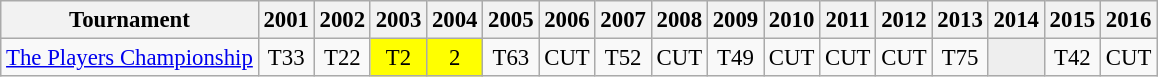<table class="wikitable" style="font-size:95%;text-align:center;">
<tr>
<th>Tournament</th>
<th>2001</th>
<th>2002</th>
<th>2003</th>
<th>2004</th>
<th>2005</th>
<th>2006</th>
<th>2007</th>
<th>2008</th>
<th>2009</th>
<th>2010</th>
<th>2011</th>
<th>2012</th>
<th>2013</th>
<th>2014</th>
<th>2015</th>
<th>2016</th>
</tr>
<tr>
<td align=left><a href='#'>The Players Championship</a></td>
<td>T33</td>
<td>T22</td>
<td style="background:yellow;">T2</td>
<td style="background:yellow;">2</td>
<td>T63</td>
<td>CUT</td>
<td>T52</td>
<td>CUT</td>
<td>T49</td>
<td>CUT</td>
<td>CUT</td>
<td>CUT</td>
<td>T75</td>
<td style="background:#eeeeee;"></td>
<td>T42</td>
<td>CUT</td>
</tr>
</table>
